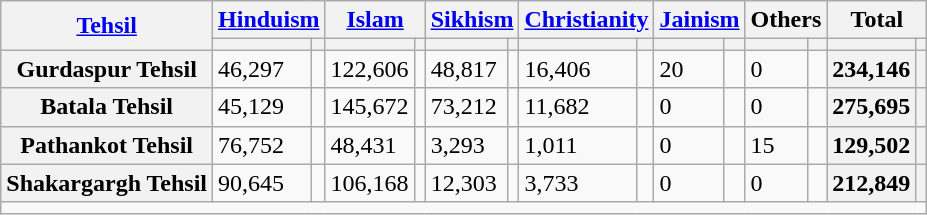<table class="wikitable sortable">
<tr>
<th rowspan="2"><a href='#'>Tehsil</a></th>
<th colspan="2"><a href='#'>Hinduism</a> </th>
<th colspan="2"><a href='#'>Islam</a> </th>
<th colspan="2"><a href='#'>Sikhism</a> </th>
<th colspan="2"><a href='#'>Christianity</a> </th>
<th colspan="2"><a href='#'>Jainism</a> </th>
<th colspan="2">Others</th>
<th colspan="2">Total</th>
</tr>
<tr>
<th><a href='#'></a></th>
<th></th>
<th></th>
<th></th>
<th></th>
<th></th>
<th></th>
<th></th>
<th></th>
<th></th>
<th></th>
<th></th>
<th></th>
<th></th>
</tr>
<tr>
<th>Gurdaspur Tehsil</th>
<td>46,297</td>
<td></td>
<td>122,606</td>
<td></td>
<td>48,817</td>
<td></td>
<td>16,406</td>
<td></td>
<td>20</td>
<td></td>
<td>0</td>
<td></td>
<th>234,146</th>
<th></th>
</tr>
<tr>
<th>Batala Tehsil</th>
<td>45,129</td>
<td></td>
<td>145,672</td>
<td></td>
<td>73,212</td>
<td></td>
<td>11,682</td>
<td></td>
<td>0</td>
<td></td>
<td>0</td>
<td></td>
<th>275,695</th>
<th></th>
</tr>
<tr>
<th>Pathankot Tehsil</th>
<td>76,752</td>
<td></td>
<td>48,431</td>
<td></td>
<td>3,293</td>
<td></td>
<td>1,011</td>
<td></td>
<td>0</td>
<td></td>
<td>15</td>
<td></td>
<th>129,502</th>
<th></th>
</tr>
<tr>
<th>Shakargargh Tehsil</th>
<td>90,645</td>
<td></td>
<td>106,168</td>
<td></td>
<td>12,303</td>
<td></td>
<td>3,733</td>
<td></td>
<td>0</td>
<td></td>
<td>0</td>
<td></td>
<th>212,849</th>
<th></th>
</tr>
<tr class="sortbottom">
<td colspan="15"></td>
</tr>
</table>
